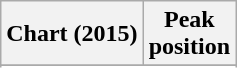<table class="wikitable sortable plainrowheaders" style="text-align:center;">
<tr>
<th>Chart (2015)</th>
<th>Peak<br>position</th>
</tr>
<tr>
</tr>
<tr>
</tr>
</table>
